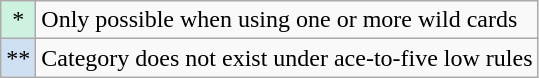<table class="wikitable">
<tr>
<td style="text-align: center; background-color: #CEF2E0">*</td>
<td>Only possible when using one or more wild cards</td>
</tr>
<tr>
<td style="text-align: center; background-color: #CEE0F2">**</td>
<td>Category does not exist under ace-to-five low rules</td>
</tr>
</table>
